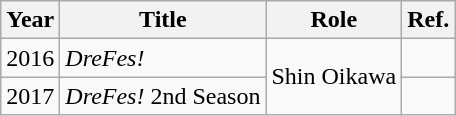<table class="wikitable">
<tr>
<th>Year</th>
<th>Title</th>
<th>Role</th>
<th>Ref.</th>
</tr>
<tr>
<td>2016</td>
<td><em>DreFes!</em></td>
<td rowspan="2">Shin Oikawa</td>
<td></td>
</tr>
<tr>
<td>2017</td>
<td><em>DreFes!</em> 2nd Season</td>
<td></td>
</tr>
</table>
